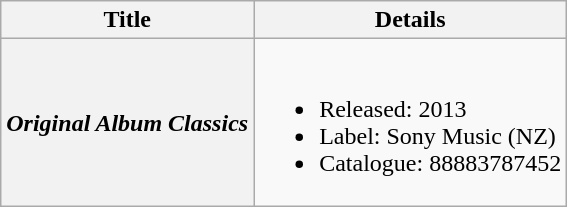<table class="wikitable plainrowheaders">
<tr>
<th>Title</th>
<th>Details</th>
</tr>
<tr>
<th scope="row"><em>Original Album Classics</em> <br> </th>
<td><br><ul><li>Released: 2013</li><li>Label: Sony Music (NZ)</li><li>Catalogue: 88883787452</li></ul></td>
</tr>
</table>
